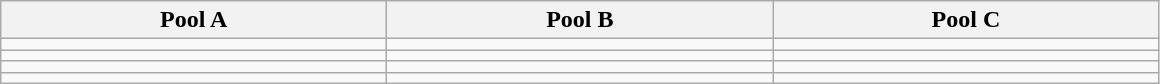<table class="wikitable">
<tr>
<th width=250px>Pool A</th>
<th width=250px>Pool B</th>
<th width=250px>Pool C</th>
</tr>
<tr>
<td></td>
<td></td>
<td></td>
</tr>
<tr>
<td></td>
<td></td>
<td></td>
</tr>
<tr>
<td></td>
<td></td>
<td></td>
</tr>
<tr>
<td></td>
<td></td>
<td></td>
</tr>
</table>
